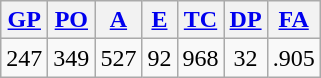<table class="wikitable">
<tr>
<th><a href='#'>GP</a></th>
<th><a href='#'>PO</a></th>
<th><a href='#'>A</a></th>
<th><a href='#'>E</a></th>
<th><a href='#'>TC</a></th>
<th><a href='#'>DP</a></th>
<th><a href='#'>FA</a></th>
</tr>
<tr align=center>
<td>247</td>
<td>349</td>
<td>527</td>
<td>92</td>
<td>968</td>
<td>32</td>
<td>.905</td>
</tr>
</table>
